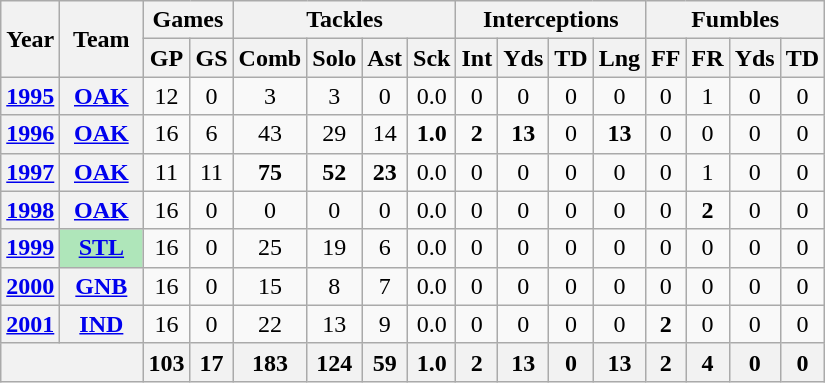<table class="wikitable" style="text-align:center">
<tr>
<th rowspan="2">Year</th>
<th rowspan="2">Team</th>
<th colspan="2">Games</th>
<th colspan="4">Tackles</th>
<th colspan="4">Interceptions</th>
<th colspan="4">Fumbles</th>
</tr>
<tr>
<th>GP</th>
<th>GS</th>
<th>Comb</th>
<th>Solo</th>
<th>Ast</th>
<th>Sck</th>
<th>Int</th>
<th>Yds</th>
<th>TD</th>
<th>Lng</th>
<th>FF</th>
<th>FR</th>
<th>Yds</th>
<th>TD</th>
</tr>
<tr>
<th><a href='#'>1995</a></th>
<th><a href='#'>OAK</a></th>
<td>12</td>
<td>0</td>
<td>3</td>
<td>3</td>
<td>0</td>
<td>0.0</td>
<td>0</td>
<td>0</td>
<td>0</td>
<td>0</td>
<td>0</td>
<td>1</td>
<td>0</td>
<td>0</td>
</tr>
<tr>
<th><a href='#'>1996</a></th>
<th><a href='#'>OAK</a></th>
<td>16</td>
<td>6</td>
<td>43</td>
<td>29</td>
<td>14</td>
<td><strong>1.0</strong></td>
<td><strong>2</strong></td>
<td><strong>13</strong></td>
<td>0</td>
<td><strong>13</strong></td>
<td>0</td>
<td>0</td>
<td>0</td>
<td>0</td>
</tr>
<tr>
<th><a href='#'>1997</a></th>
<th><a href='#'>OAK</a></th>
<td>11</td>
<td>11</td>
<td><strong>75</strong></td>
<td><strong>52</strong></td>
<td><strong>23</strong></td>
<td>0.0</td>
<td>0</td>
<td>0</td>
<td>0</td>
<td>0</td>
<td>0</td>
<td>1</td>
<td>0</td>
<td>0</td>
</tr>
<tr>
<th><a href='#'>1998</a></th>
<th><a href='#'>OAK</a></th>
<td>16</td>
<td>0</td>
<td>0</td>
<td>0</td>
<td>0</td>
<td>0.0</td>
<td>0</td>
<td>0</td>
<td>0</td>
<td>0</td>
<td>0</td>
<td><strong>2</strong></td>
<td>0</td>
<td>0</td>
</tr>
<tr>
<th><a href='#'>1999</a></th>
<th style="background:#afe6ba; width:3em;"><a href='#'>STL</a></th>
<td>16</td>
<td>0</td>
<td>25</td>
<td>19</td>
<td>6</td>
<td>0.0</td>
<td>0</td>
<td>0</td>
<td>0</td>
<td>0</td>
<td>0</td>
<td>0</td>
<td>0</td>
<td>0</td>
</tr>
<tr>
<th><a href='#'>2000</a></th>
<th><a href='#'>GNB</a></th>
<td>16</td>
<td>0</td>
<td>15</td>
<td>8</td>
<td>7</td>
<td>0.0</td>
<td>0</td>
<td>0</td>
<td>0</td>
<td>0</td>
<td>0</td>
<td>0</td>
<td>0</td>
<td>0</td>
</tr>
<tr>
<th><a href='#'>2001</a></th>
<th><a href='#'>IND</a></th>
<td>16</td>
<td>0</td>
<td>22</td>
<td>13</td>
<td>9</td>
<td>0.0</td>
<td>0</td>
<td>0</td>
<td>0</td>
<td>0</td>
<td><strong>2</strong></td>
<td>0</td>
<td>0</td>
<td>0</td>
</tr>
<tr>
<th colspan="2"></th>
<th>103</th>
<th>17</th>
<th>183</th>
<th>124</th>
<th>59</th>
<th>1.0</th>
<th>2</th>
<th>13</th>
<th>0</th>
<th>13</th>
<th>2</th>
<th>4</th>
<th>0</th>
<th>0</th>
</tr>
</table>
